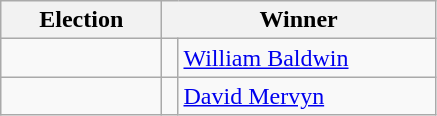<table class=wikitable>
<tr>
<th width=100>Election</th>
<th width=175 colspan=2>Winner</th>
</tr>
<tr>
<td></td>
<td></td>
<td><a href='#'>William Baldwin</a></td>
</tr>
<tr>
<td></td>
<td></td>
<td><a href='#'>David Mervyn</a></td>
</tr>
</table>
